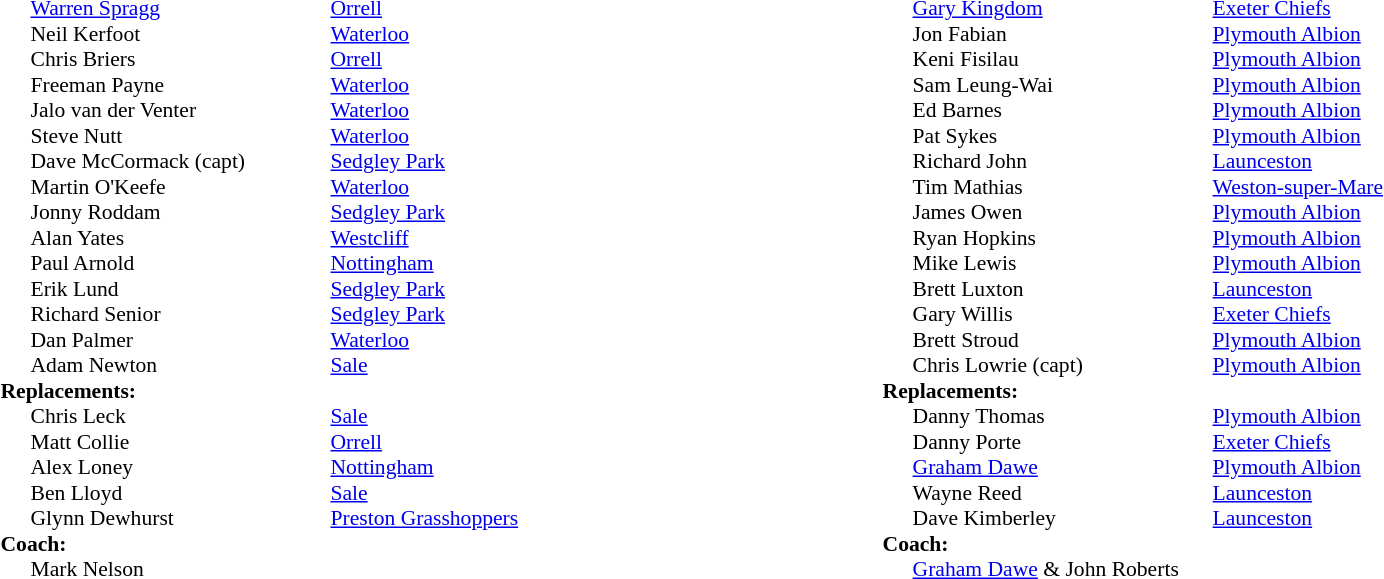<table width="80%">
<tr>
<td valign="top" width="50%"><br><table style="font-size: 90%" cellspacing="0" cellpadding="0">
<tr>
<th width="20"></th>
<th width="200"></th>
</tr>
<tr>
<td></td>
<td><a href='#'>Warren Spragg</a></td>
<td><a href='#'>Orrell</a></td>
</tr>
<tr>
<td></td>
<td>Neil Kerfoot</td>
<td><a href='#'>Waterloo</a></td>
</tr>
<tr>
<td></td>
<td>Chris Briers</td>
<td><a href='#'>Orrell</a></td>
</tr>
<tr>
<td></td>
<td>Freeman Payne</td>
<td><a href='#'>Waterloo</a></td>
</tr>
<tr>
<td></td>
<td>Jalo van der Venter</td>
<td><a href='#'>Waterloo</a></td>
</tr>
<tr>
<td></td>
<td>Steve Nutt</td>
<td><a href='#'>Waterloo</a></td>
</tr>
<tr>
<td></td>
<td>Dave McCormack (capt)</td>
<td><a href='#'>Sedgley Park</a></td>
</tr>
<tr>
<td></td>
<td>Martin O'Keefe</td>
<td><a href='#'>Waterloo</a></td>
</tr>
<tr>
<td></td>
<td>Jonny Roddam</td>
<td><a href='#'>Sedgley Park</a></td>
</tr>
<tr>
<td></td>
<td>Alan Yates</td>
<td><a href='#'>Westcliff</a></td>
</tr>
<tr>
<td></td>
<td>Paul Arnold</td>
<td><a href='#'>Nottingham</a></td>
</tr>
<tr>
<td></td>
<td>Erik Lund</td>
<td><a href='#'>Sedgley Park</a></td>
</tr>
<tr>
<td></td>
<td>Richard Senior</td>
<td><a href='#'>Sedgley Park</a></td>
</tr>
<tr>
<td></td>
<td>Dan Palmer</td>
<td><a href='#'>Waterloo</a></td>
</tr>
<tr>
<td></td>
<td>Adam Newton</td>
<td><a href='#'>Sale</a></td>
</tr>
<tr>
<td colspan=3><strong>Replacements:</strong></td>
</tr>
<tr>
<td></td>
<td>Chris Leck</td>
<td><a href='#'>Sale</a></td>
</tr>
<tr>
<td></td>
<td>Matt Collie</td>
<td><a href='#'>Orrell</a></td>
</tr>
<tr>
<td></td>
<td>Alex Loney</td>
<td><a href='#'>Nottingham</a></td>
</tr>
<tr>
<td></td>
<td>Ben Lloyd</td>
<td><a href='#'>Sale</a></td>
</tr>
<tr>
<td></td>
<td>Glynn Dewhurst</td>
<td><a href='#'>Preston Grasshoppers</a></td>
</tr>
<tr>
<td colspan=3><strong>Coach:</strong></td>
</tr>
<tr>
<td></td>
<td>Mark Nelson</td>
</tr>
</table>
</td>
<td valign="top" width="50%"><br><table style="font-size: 90%" cellspacing="0" cellpadding="0" align="center">
<tr>
<th width="20"></th>
<th width="200"></th>
</tr>
<tr>
<td></td>
<td><a href='#'>Gary Kingdom</a></td>
<td><a href='#'>Exeter Chiefs</a></td>
</tr>
<tr>
<td></td>
<td>Jon Fabian</td>
<td><a href='#'>Plymouth Albion</a></td>
</tr>
<tr>
<td></td>
<td>Keni Fisilau</td>
<td><a href='#'>Plymouth Albion</a></td>
</tr>
<tr>
<td></td>
<td>Sam Leung-Wai</td>
<td><a href='#'>Plymouth Albion</a></td>
</tr>
<tr>
<td></td>
<td>Ed Barnes</td>
<td><a href='#'>Plymouth Albion</a></td>
</tr>
<tr>
<td></td>
<td>Pat Sykes</td>
<td><a href='#'>Plymouth Albion</a></td>
</tr>
<tr>
<td></td>
<td>Richard John</td>
<td><a href='#'>Launceston</a></td>
</tr>
<tr>
<td></td>
<td>Tim Mathias</td>
<td><a href='#'>Weston-super-Mare</a></td>
</tr>
<tr>
<td></td>
<td>James Owen</td>
<td><a href='#'>Plymouth Albion</a></td>
</tr>
<tr>
<td></td>
<td>Ryan Hopkins</td>
<td><a href='#'>Plymouth Albion</a></td>
</tr>
<tr>
<td></td>
<td>Mike Lewis</td>
<td><a href='#'>Plymouth Albion</a></td>
</tr>
<tr>
<td></td>
<td>Brett Luxton</td>
<td><a href='#'>Launceston</a></td>
</tr>
<tr>
<td></td>
<td>Gary Willis</td>
<td><a href='#'>Exeter Chiefs</a></td>
</tr>
<tr>
<td></td>
<td>Brett Stroud</td>
<td><a href='#'>Plymouth Albion</a></td>
</tr>
<tr>
<td></td>
<td>Chris Lowrie (capt)</td>
<td><a href='#'>Plymouth Albion</a></td>
</tr>
<tr>
<td colspan=3><strong>Replacements:</strong></td>
</tr>
<tr>
<td></td>
<td>Danny Thomas</td>
<td><a href='#'>Plymouth Albion</a></td>
</tr>
<tr>
<td></td>
<td>Danny Porte</td>
<td><a href='#'>Exeter Chiefs</a></td>
</tr>
<tr>
<td></td>
<td><a href='#'>Graham Dawe</a></td>
<td><a href='#'>Plymouth Albion</a></td>
</tr>
<tr>
<td></td>
<td>Wayne Reed</td>
<td><a href='#'>Launceston</a></td>
</tr>
<tr>
<td></td>
<td>Dave Kimberley</td>
<td><a href='#'>Launceston</a></td>
</tr>
<tr>
<td colspan=3><strong>Coach:</strong></td>
</tr>
<tr>
<td></td>
<td><a href='#'>Graham Dawe</a> & John Roberts</td>
</tr>
</table>
</td>
</tr>
</table>
